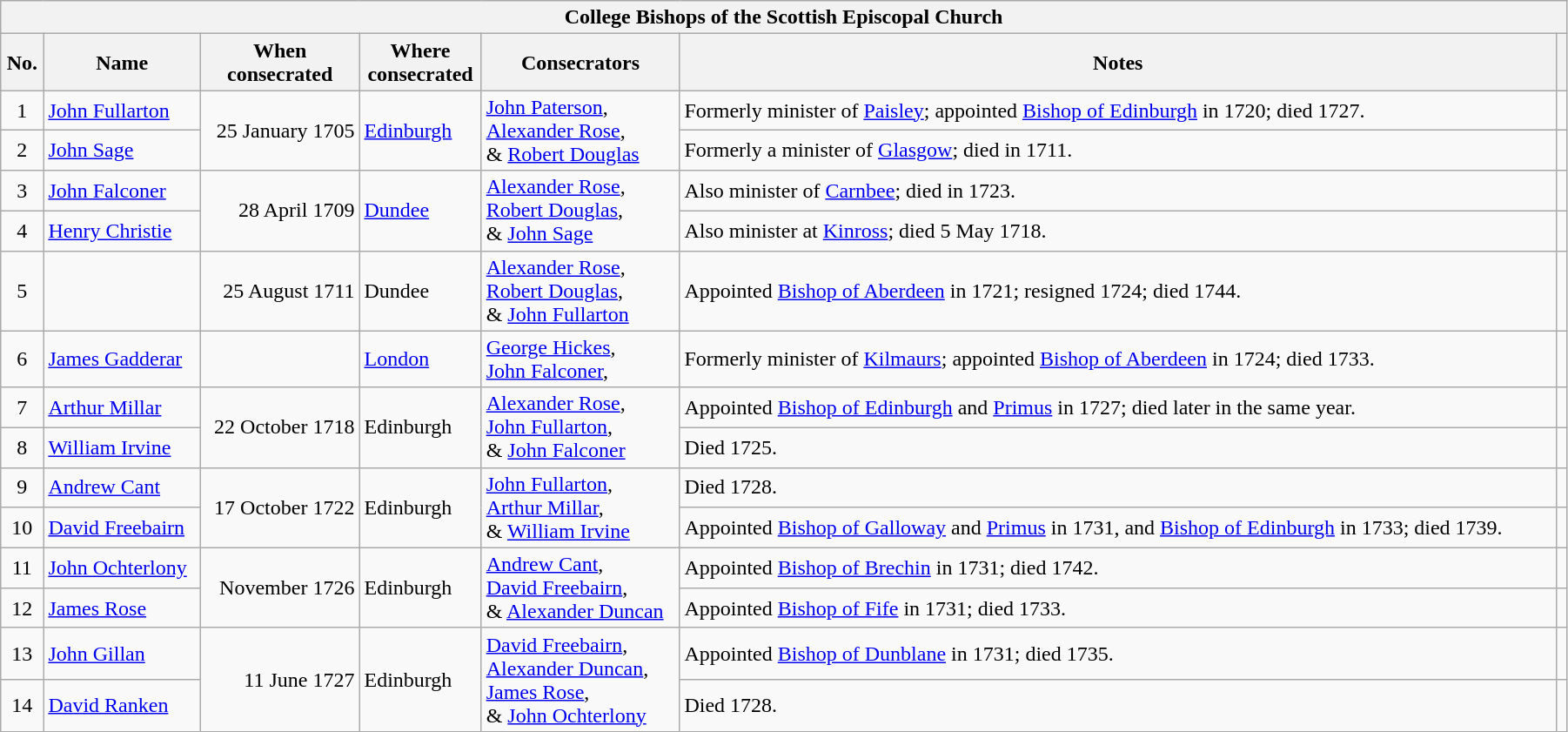<table class="wikitable" style="width:95%">
<tr>
<th colspan="7">College Bishops of the Scottish Episcopal Church</th>
</tr>
<tr>
<th>No.</th>
<th>Name</th>
<th>When <br>consecrated</th>
<th>Where <br>consecrated</th>
<th>Consecrators</th>
<th>Notes</th>
<th></th>
</tr>
<tr>
<td align=center>1</td>
<td><a href='#'>John Fullarton</a></td>
<td align=right rowspan=2>25 January 1705</td>
<td rowspan=2><a href='#'>Edinburgh</a></td>
<td rowspan=2><a href='#'>John Paterson</a>, <br><a href='#'>Alexander Rose</a>, <br>& <a href='#'>Robert Douglas</a></td>
<td>Formerly minister of <a href='#'>Paisley</a>; appointed <a href='#'>Bishop of Edinburgh</a> in 1720; died 1727.</td>
<td></td>
</tr>
<tr>
<td align=center>2</td>
<td><a href='#'>John Sage</a></td>
<td>Formerly a minister of <a href='#'>Glasgow</a>; died in 1711.</td>
<td></td>
</tr>
<tr>
<td align=center>3</td>
<td><a href='#'>John Falconer</a></td>
<td align=right rowspan=2>28 April 1709</td>
<td rowspan=2><a href='#'>Dundee</a></td>
<td rowspan=2><a href='#'>Alexander Rose</a>, <br><a href='#'>Robert Douglas</a>, <br>& <a href='#'>John Sage</a></td>
<td>Also minister of <a href='#'>Carnbee</a>; died in 1723.</td>
<td></td>
</tr>
<tr>
<td align=center>4</td>
<td><a href='#'>Henry Christie</a></td>
<td>Also minister at <a href='#'>Kinross</a>; died 5 May 1718.</td>
<td></td>
</tr>
<tr>
<td align=center>5</td>
<td></td>
<td align=right>25 August 1711</td>
<td>Dundee</td>
<td><a href='#'>Alexander Rose</a>, <br><a href='#'>Robert Douglas</a>, <br>& <a href='#'>John Fullarton</a></td>
<td>Appointed <a href='#'>Bishop of Aberdeen</a> in 1721; resigned 1724; died 1744.</td>
<td></td>
</tr>
<tr>
<td align=center>6</td>
<td><a href='#'>James Gadderar</a></td>
<td align=right></td>
<td><a href='#'>London</a></td>
<td><a href='#'>George Hickes</a>, <br><a href='#'>John Falconer</a>, <br></td>
<td>Formerly minister of <a href='#'>Kilmaurs</a>; appointed <a href='#'>Bishop of Aberdeen</a> in 1724; died 1733.</td>
<td></td>
</tr>
<tr>
<td align=center>7</td>
<td><a href='#'>Arthur Millar</a></td>
<td align=right rowspan=2>22 October 1718</td>
<td rowspan=2>Edinburgh</td>
<td rowspan=2><a href='#'>Alexander Rose</a>, <br><a href='#'>John Fullarton</a>, <br>& <a href='#'>John Falconer</a></td>
<td>Appointed <a href='#'>Bishop of Edinburgh</a> and <a href='#'>Primus</a> in 1727; died later in the same year.</td>
<td></td>
</tr>
<tr>
<td align=center>8</td>
<td><a href='#'>William Irvine</a></td>
<td>Died 1725.</td>
<td></td>
</tr>
<tr>
<td align=center>9</td>
<td><a href='#'>Andrew Cant</a></td>
<td align=right rowspan=2>17 October 1722</td>
<td rowspan=2>Edinburgh</td>
<td rowspan=2><a href='#'>John Fullarton</a>, <br><a href='#'>Arthur Millar</a>, <br>& <a href='#'>William Irvine</a></td>
<td>Died 1728.</td>
<td></td>
</tr>
<tr>
<td align=center>10</td>
<td><a href='#'>David Freebairn</a></td>
<td>Appointed <a href='#'>Bishop of Galloway</a> and <a href='#'>Primus</a> in 1731, and <a href='#'>Bishop of Edinburgh</a> in 1733; died 1739.</td>
<td></td>
</tr>
<tr>
<td align=center>11</td>
<td><a href='#'>John Ochterlony</a></td>
<td align=right rowspan=2>November 1726</td>
<td rowspan=2>Edinburgh</td>
<td rowspan=2><a href='#'>Andrew Cant</a>, <br><a href='#'>David Freebairn</a>, <br>& <a href='#'>Alexander Duncan</a></td>
<td>Appointed <a href='#'>Bishop of Brechin</a> in 1731; died 1742.</td>
<td></td>
</tr>
<tr>
<td align=center>12</td>
<td><a href='#'>James Rose</a></td>
<td>Appointed <a href='#'>Bishop of Fife</a> in 1731; died 1733.</td>
<td></td>
</tr>
<tr>
<td align=center>13</td>
<td><a href='#'>John Gillan</a></td>
<td align=right rowspan=2>11 June 1727</td>
<td rowspan=2>Edinburgh</td>
<td rowspan=2><a href='#'>David Freebairn</a>, <br><a href='#'>Alexander Duncan</a>, <br><a href='#'>James Rose</a>, <br>& <a href='#'>John Ochterlony</a></td>
<td>Appointed <a href='#'>Bishop of Dunblane</a> in 1731; died 1735.</td>
<td></td>
</tr>
<tr>
<td align=center>14</td>
<td><a href='#'>David Ranken</a></td>
<td>Died 1728.</td>
<td></td>
</tr>
</table>
